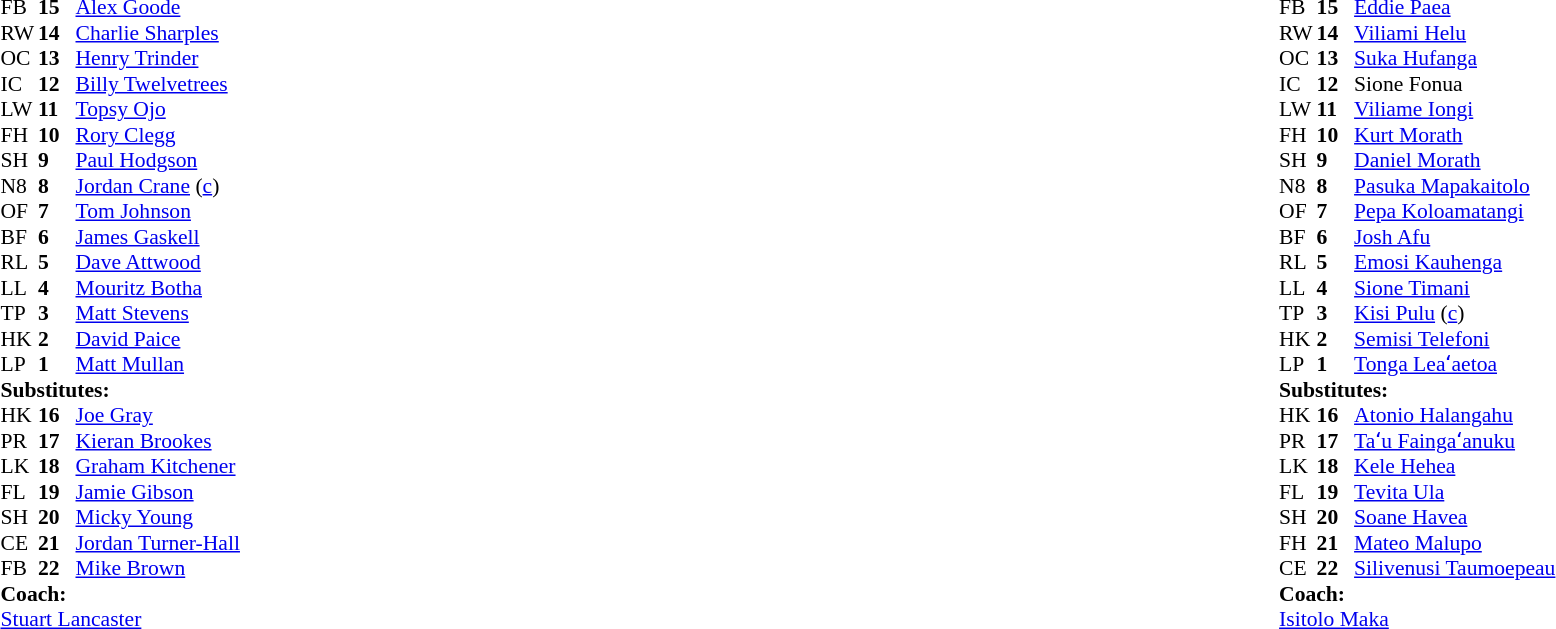<table style="width:100%;">
<tr>
<td style="vertical-align:top; width:50%;"><br><table style="font-size: 90%" cellspacing="0" cellpadding="0">
<tr>
<th width="25"></th>
<th width="25"></th>
</tr>
<tr>
<td>FB</td>
<td><strong>15</strong></td>
<td><a href='#'>Alex Goode</a></td>
<td></td>
<td></td>
</tr>
<tr>
<td>RW</td>
<td><strong>14</strong></td>
<td><a href='#'>Charlie Sharples</a></td>
</tr>
<tr>
<td>OC</td>
<td><strong>13</strong></td>
<td><a href='#'>Henry Trinder</a></td>
<td></td>
<td></td>
</tr>
<tr>
<td>IC</td>
<td><strong>12</strong></td>
<td><a href='#'>Billy Twelvetrees</a></td>
</tr>
<tr>
<td>LW</td>
<td><strong>11</strong></td>
<td><a href='#'>Topsy Ojo</a></td>
</tr>
<tr>
<td>FH</td>
<td><strong>10</strong></td>
<td><a href='#'>Rory Clegg</a></td>
</tr>
<tr>
<td>SH</td>
<td><strong>9</strong></td>
<td><a href='#'>Paul Hodgson</a></td>
<td></td>
<td></td>
</tr>
<tr>
<td>N8</td>
<td><strong>8</strong></td>
<td><a href='#'>Jordan Crane</a> (<a href='#'>c</a>)</td>
</tr>
<tr>
<td>OF</td>
<td><strong>7</strong></td>
<td><a href='#'>Tom Johnson</a></td>
<td></td>
<td></td>
</tr>
<tr>
<td>BF</td>
<td><strong>6</strong></td>
<td><a href='#'>James Gaskell</a></td>
<td></td>
<td></td>
</tr>
<tr>
<td>RL</td>
<td><strong>5</strong></td>
<td><a href='#'>Dave Attwood</a></td>
</tr>
<tr>
<td>LL</td>
<td><strong>4</strong></td>
<td><a href='#'>Mouritz Botha</a></td>
</tr>
<tr>
<td>TP</td>
<td><strong>3</strong></td>
<td><a href='#'>Matt Stevens</a></td>
</tr>
<tr>
<td>HK</td>
<td><strong>2</strong></td>
<td><a href='#'>David Paice</a></td>
<td></td>
<td></td>
</tr>
<tr>
<td>LP</td>
<td><strong>1</strong></td>
<td><a href='#'>Matt Mullan</a></td>
<td></td>
<td></td>
</tr>
<tr>
<td colspan=3><strong>Substitutes:</strong></td>
</tr>
<tr>
<td>HK</td>
<td><strong>16</strong></td>
<td><a href='#'>Joe Gray</a></td>
<td></td>
<td></td>
</tr>
<tr>
<td>PR</td>
<td><strong>17</strong></td>
<td><a href='#'>Kieran Brookes</a></td>
<td></td>
<td></td>
</tr>
<tr>
<td>LK</td>
<td><strong>18</strong></td>
<td><a href='#'>Graham Kitchener</a></td>
<td></td>
<td></td>
</tr>
<tr>
<td>FL</td>
<td><strong>19</strong></td>
<td><a href='#'>Jamie Gibson</a></td>
<td></td>
<td></td>
</tr>
<tr>
<td>SH</td>
<td><strong>20</strong></td>
<td><a href='#'>Micky Young</a></td>
<td></td>
<td></td>
</tr>
<tr>
<td>CE</td>
<td><strong>21</strong></td>
<td><a href='#'>Jordan Turner-Hall</a></td>
<td></td>
<td></td>
</tr>
<tr>
<td>FB</td>
<td><strong>22</strong></td>
<td><a href='#'>Mike Brown</a></td>
<td></td>
<td></td>
</tr>
<tr>
<td colspan="3"><strong>Coach:</strong></td>
</tr>
<tr>
<td colspan="4"> <a href='#'>Stuart Lancaster</a></td>
</tr>
</table>
</td>
<td style="vertical-align:top; width:50%;"><br><table cellspacing="0" cellpadding="0" style="font-size:90%; margin:auto;">
<tr>
<th width="25"></th>
<th width="25"></th>
</tr>
<tr>
<td>FB</td>
<td><strong>15</strong></td>
<td><a href='#'>Eddie Paea</a></td>
</tr>
<tr>
<td>RW</td>
<td><strong>14</strong></td>
<td><a href='#'>Viliami Helu</a></td>
</tr>
<tr>
<td>OC</td>
<td><strong>13</strong></td>
<td><a href='#'>Suka Hufanga</a></td>
</tr>
<tr>
<td>IC</td>
<td><strong>12</strong></td>
<td>Sione Fonua</td>
<td></td>
<td></td>
</tr>
<tr>
<td>LW</td>
<td><strong>11</strong></td>
<td><a href='#'>Viliame Iongi</a></td>
</tr>
<tr>
<td>FH</td>
<td><strong>10</strong></td>
<td><a href='#'>Kurt Morath</a></td>
</tr>
<tr>
<td>SH</td>
<td><strong>9</strong></td>
<td><a href='#'>Daniel Morath</a></td>
<td></td>
<td></td>
</tr>
<tr>
<td>N8</td>
<td><strong>8</strong></td>
<td><a href='#'>Pasuka Mapakaitolo</a></td>
<td></td>
<td></td>
<td></td>
</tr>
<tr>
<td>OF</td>
<td><strong>7</strong></td>
<td><a href='#'>Pepa Koloamatangi</a></td>
</tr>
<tr>
<td>BF</td>
<td><strong>6</strong></td>
<td><a href='#'>Josh Afu</a></td>
</tr>
<tr>
<td>RL</td>
<td><strong>5</strong></td>
<td><a href='#'>Emosi Kauhenga</a></td>
<td></td>
<td></td>
</tr>
<tr>
<td>LL</td>
<td><strong>4</strong></td>
<td><a href='#'>Sione Timani</a></td>
<td></td>
<td></td>
</tr>
<tr>
<td>TP</td>
<td><strong>3</strong></td>
<td><a href='#'>Kisi Pulu</a> (<a href='#'>c</a>)</td>
</tr>
<tr>
<td>HK</td>
<td><strong>2</strong></td>
<td><a href='#'>Semisi Telefoni</a></td>
<td></td>
<td></td>
</tr>
<tr>
<td>LP</td>
<td><strong>1</strong></td>
<td><a href='#'>Tonga Leaʻaetoa</a></td>
<td></td>
<td></td>
<td></td>
</tr>
<tr>
<td colspan=3><strong>Substitutes:</strong></td>
</tr>
<tr>
<td>HK</td>
<td><strong>16</strong></td>
<td><a href='#'>Atonio Halangahu</a></td>
<td></td>
<td></td>
</tr>
<tr>
<td>PR</td>
<td><strong>17</strong></td>
<td><a href='#'>Taʻu Faingaʻanuku</a></td>
<td></td>
<td></td>
<td colspan="2"></td>
</tr>
<tr>
<td>LK</td>
<td><strong>18</strong></td>
<td><a href='#'>Kele Hehea</a></td>
<td></td>
<td></td>
</tr>
<tr>
<td>FL</td>
<td><strong>19</strong></td>
<td><a href='#'>Tevita Ula</a></td>
<td></td>
<td></td>
</tr>
<tr>
<td>SH</td>
<td><strong>20</strong></td>
<td><a href='#'>Soane Havea</a></td>
<td></td>
<td></td>
</tr>
<tr>
<td>FH</td>
<td><strong>21</strong></td>
<td><a href='#'>Mateo Malupo</a></td>
</tr>
<tr>
<td>CE</td>
<td><strong>22</strong></td>
<td><a href='#'>Silivenusi Taumoepeau</a></td>
<td></td>
<td></td>
</tr>
<tr>
<td colspan="3"><strong>Coach:</strong></td>
</tr>
<tr>
<td colspan="4"> <a href='#'>Isitolo Maka</a></td>
</tr>
</table>
</td>
</tr>
</table>
